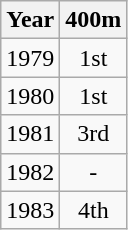<table class=wikitable>
<tr>
<th>Year</th>
<th>400m</th>
</tr>
<tr>
<td>1979</td>
<td style="text-align:center;">1st</td>
</tr>
<tr>
<td>1980</td>
<td style="text-align:center;">1st</td>
</tr>
<tr>
<td>1981</td>
<td style="text-align:center;">3rd</td>
</tr>
<tr>
<td>1982</td>
<td style="text-align:center;">-</td>
</tr>
<tr>
<td>1983</td>
<td style="text-align:center;">4th</td>
</tr>
</table>
